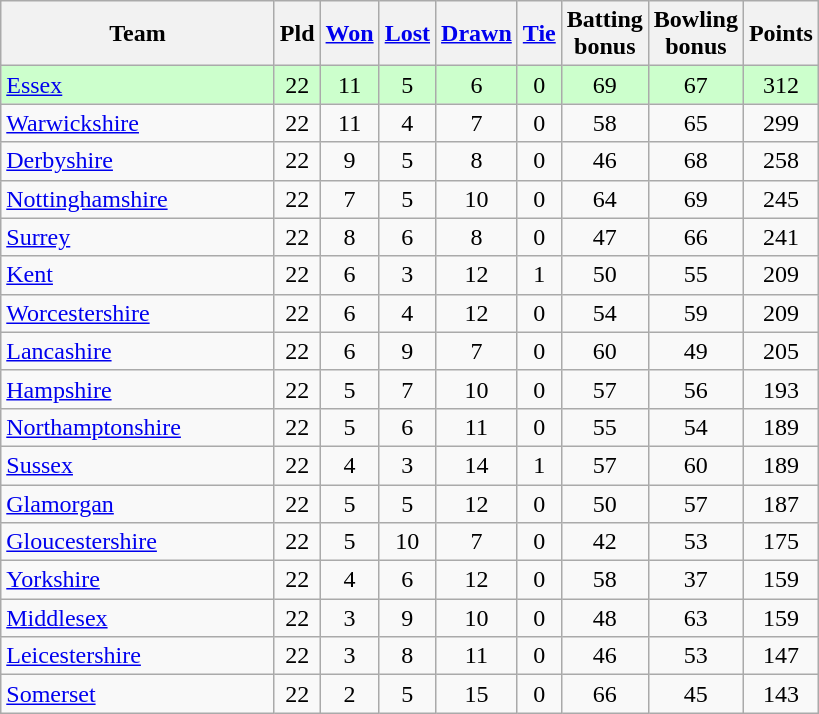<table class="wikitable" style="text-align:center;">
<tr>
<th width=175>Team</th>
<th width=20 abbr="Played">Pld</th>
<th width=20 abbr="Won"><a href='#'>Won</a></th>
<th width=20 abbr="Lost"><a href='#'>Lost</a></th>
<th width=20 abbr="Drawn"><a href='#'>Drawn</a></th>
<th width=20 abbr="Tie"><a href='#'>Tie</a></th>
<th width=20 abbr="Bonus points">Batting bonus</th>
<th width=20 abbr="Bonus points">Bowling bonus</th>
<th width=20 abbr="Points">Points</th>
</tr>
<tr style="background:#ccffcc;">
<td style="text-align:left;"><a href='#'>Essex</a></td>
<td>22</td>
<td>11</td>
<td>5</td>
<td>6</td>
<td>0</td>
<td>69</td>
<td>67</td>
<td>312</td>
</tr>
<tr>
<td style="text-align:left;"><a href='#'>Warwickshire</a></td>
<td>22</td>
<td>11</td>
<td>4</td>
<td>7</td>
<td>0</td>
<td>58</td>
<td>65</td>
<td>299</td>
</tr>
<tr>
<td style="text-align:left;"><a href='#'>Derbyshire</a></td>
<td>22</td>
<td>9</td>
<td>5</td>
<td>8</td>
<td>0</td>
<td>46</td>
<td>68</td>
<td>258</td>
</tr>
<tr>
<td style="text-align:left;"><a href='#'>Nottinghamshire</a></td>
<td>22</td>
<td>7</td>
<td>5</td>
<td>10</td>
<td>0</td>
<td>64</td>
<td>69</td>
<td>245</td>
</tr>
<tr>
<td style="text-align:left;"><a href='#'>Surrey</a></td>
<td>22</td>
<td>8</td>
<td>6</td>
<td>8</td>
<td>0</td>
<td>47</td>
<td>66</td>
<td>241</td>
</tr>
<tr>
<td style="text-align:left;"><a href='#'>Kent</a></td>
<td>22</td>
<td>6</td>
<td>3</td>
<td>12</td>
<td>1</td>
<td>50</td>
<td>55</td>
<td>209</td>
</tr>
<tr>
<td style="text-align:left;"><a href='#'>Worcestershire</a></td>
<td>22</td>
<td>6</td>
<td>4</td>
<td>12</td>
<td>0</td>
<td>54</td>
<td>59</td>
<td>209</td>
</tr>
<tr>
<td style="text-align:left;"><a href='#'>Lancashire</a></td>
<td>22</td>
<td>6</td>
<td>9</td>
<td>7</td>
<td>0</td>
<td>60</td>
<td>49</td>
<td>205</td>
</tr>
<tr>
<td style="text-align:left;"><a href='#'>Hampshire</a></td>
<td>22</td>
<td>5</td>
<td>7</td>
<td>10</td>
<td>0</td>
<td>57</td>
<td>56</td>
<td>193</td>
</tr>
<tr>
<td style="text-align:left;"><a href='#'>Northamptonshire</a></td>
<td>22</td>
<td>5</td>
<td>6</td>
<td>11</td>
<td>0</td>
<td>55</td>
<td>54</td>
<td>189</td>
</tr>
<tr>
<td style="text-align:left;"><a href='#'>Sussex</a></td>
<td>22</td>
<td>4</td>
<td>3</td>
<td>14</td>
<td>1</td>
<td>57</td>
<td>60</td>
<td>189</td>
</tr>
<tr>
<td style="text-align:left;"><a href='#'>Glamorgan</a></td>
<td>22</td>
<td>5</td>
<td>5</td>
<td>12</td>
<td>0</td>
<td>50</td>
<td>57</td>
<td>187</td>
</tr>
<tr>
<td style="text-align:left;"><a href='#'>Gloucestershire</a></td>
<td>22</td>
<td>5</td>
<td>10</td>
<td>7</td>
<td>0</td>
<td>42</td>
<td>53</td>
<td>175</td>
</tr>
<tr>
<td style="text-align:left;"><a href='#'>Yorkshire</a></td>
<td>22</td>
<td>4</td>
<td>6</td>
<td>12</td>
<td>0</td>
<td>58</td>
<td>37</td>
<td>159</td>
</tr>
<tr>
<td style="text-align:left;"><a href='#'>Middlesex</a></td>
<td>22</td>
<td>3</td>
<td>9</td>
<td>10</td>
<td>0</td>
<td>48</td>
<td>63</td>
<td>159</td>
</tr>
<tr>
<td style="text-align:left;"><a href='#'>Leicestershire</a></td>
<td>22</td>
<td>3</td>
<td>8</td>
<td>11</td>
<td>0</td>
<td>46</td>
<td>53</td>
<td>147</td>
</tr>
<tr>
<td style="text-align:left;"><a href='#'>Somerset</a></td>
<td>22</td>
<td>2</td>
<td>5</td>
<td>15</td>
<td>0</td>
<td>66</td>
<td>45</td>
<td>143</td>
</tr>
</table>
